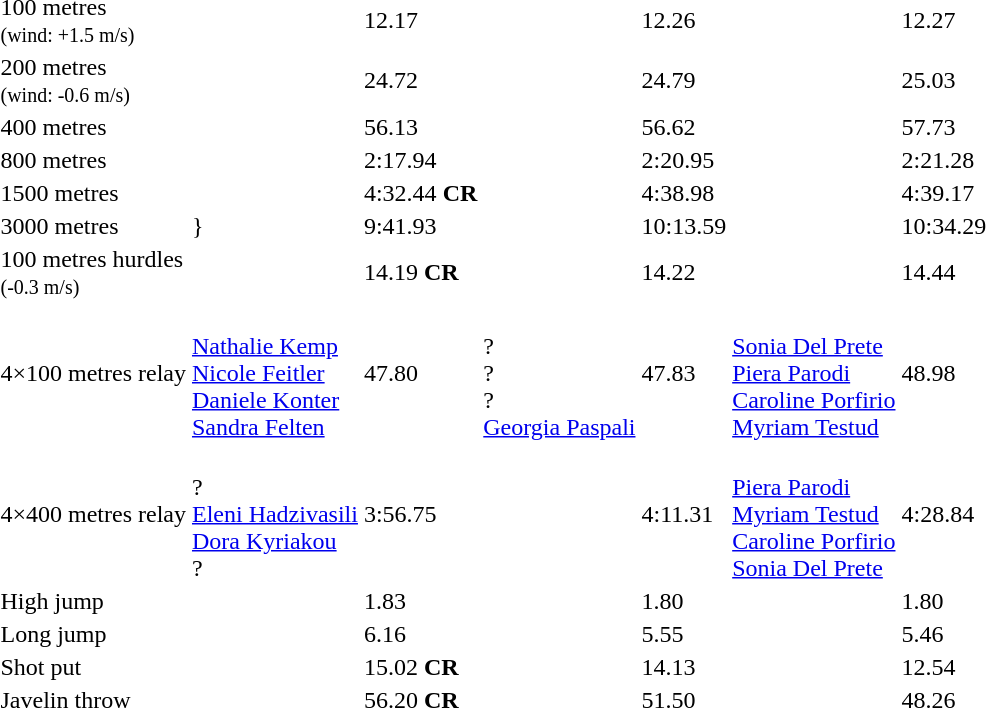<table>
<tr>
<td>100 metres<br><small>(wind: +1.5 m/s)</small></td>
<td></td>
<td>12.17</td>
<td></td>
<td>12.26</td>
<td></td>
<td>12.27</td>
</tr>
<tr>
<td>200 metres<br><small>(wind: -0.6 m/s)</small></td>
<td></td>
<td>24.72</td>
<td></td>
<td>24.79</td>
<td></td>
<td>25.03</td>
</tr>
<tr>
<td>400 metres</td>
<td></td>
<td>56.13</td>
<td></td>
<td>56.62</td>
<td></td>
<td>57.73</td>
</tr>
<tr>
<td>800 metres</td>
<td></td>
<td>2:17.94</td>
<td></td>
<td>2:20.95</td>
<td></td>
<td>2:21.28</td>
</tr>
<tr>
<td>1500 metres</td>
<td></td>
<td>4:32.44 <strong>CR</strong></td>
<td></td>
<td>4:38.98</td>
<td></td>
<td>4:39.17</td>
</tr>
<tr>
<td>3000 metres</td>
<td>}</td>
<td>9:41.93</td>
<td></td>
<td>10:13.59</td>
<td></td>
<td>10:34.29</td>
</tr>
<tr>
<td>100 metres hurdles<br><small>(-0.3 m/s)</small></td>
<td></td>
<td>14.19 <strong>CR</strong></td>
<td></td>
<td>14.22</td>
<td></td>
<td>14.44</td>
</tr>
<tr>
<td>4×100 metres relay</td>
<td><br><a href='#'>Nathalie Kemp</a><br><a href='#'>Nicole Feitler</a><br><a href='#'>Daniele Konter</a><br><a href='#'>Sandra Felten</a></td>
<td>47.80</td>
<td><br>?<br>?<br>?<br><a href='#'>Georgia Paspali</a></td>
<td>47.83</td>
<td><br><a href='#'>Sonia Del Prete</a><br><a href='#'>Piera Parodi</a><br><a href='#'>Caroline Porfirio</a><br><a href='#'>Myriam Testud</a></td>
<td>48.98</td>
</tr>
<tr>
<td>4×400 metres relay</td>
<td><br>?<br><a href='#'>Eleni Hadzivasili</a><br><a href='#'>Dora Kyriakou</a><br>?</td>
<td>3:56.75</td>
<td></td>
<td>4:11.31</td>
<td><br><a href='#'>Piera Parodi</a><br><a href='#'>Myriam Testud</a><br><a href='#'>Caroline Porfirio</a><br><a href='#'>Sonia Del Prete</a></td>
<td>4:28.84</td>
</tr>
<tr>
<td>High jump</td>
<td></td>
<td>1.83</td>
<td></td>
<td>1.80</td>
<td></td>
<td>1.80</td>
</tr>
<tr>
<td>Long jump</td>
<td></td>
<td>6.16</td>
<td></td>
<td>5.55</td>
<td></td>
<td>5.46</td>
</tr>
<tr>
<td>Shot put</td>
<td></td>
<td>15.02 <strong>CR</strong></td>
<td></td>
<td>14.13</td>
<td></td>
<td>12.54</td>
</tr>
<tr>
<td>Javelin throw</td>
<td></td>
<td>56.20 <strong>CR</strong></td>
<td></td>
<td>51.50</td>
<td></td>
<td>48.26</td>
</tr>
</table>
